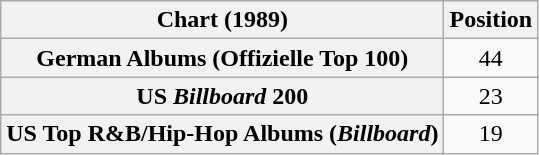<table class="wikitable sortable plainrowheaders" style="text-align:center">
<tr>
<th scope="col">Chart (1989)</th>
<th scope="col">Position</th>
</tr>
<tr>
<th scope="row">German Albums (Offizielle Top 100)</th>
<td>44</td>
</tr>
<tr>
<th scope="row">US <em>Billboard</em> 200</th>
<td>23</td>
</tr>
<tr>
<th scope="row">US Top R&B/Hip-Hop Albums (<em>Billboard</em>)</th>
<td>19</td>
</tr>
</table>
